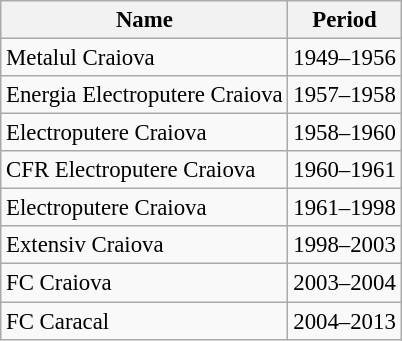<table class="wikitable" style="font-size:95%; text-align: left;">
<tr>
<th>Name </th>
<th>Period</th>
</tr>
<tr>
<td>Metalul Craiova</td>
<td>1949–1956</td>
</tr>
<tr>
<td>Energia Electroputere Craiova</td>
<td>1957–1958</td>
</tr>
<tr>
<td>Electroputere Craiova</td>
<td>1958–1960</td>
</tr>
<tr>
<td>CFR Electroputere Craiova</td>
<td>1960–1961</td>
</tr>
<tr>
<td>Electroputere Craiova</td>
<td>1961–1998</td>
</tr>
<tr>
<td>Extensiv Craiova</td>
<td>1998–2003</td>
</tr>
<tr>
<td>FC Craiova</td>
<td>2003–2004</td>
</tr>
<tr>
<td>FC Caracal</td>
<td>2004–2013</td>
</tr>
</table>
